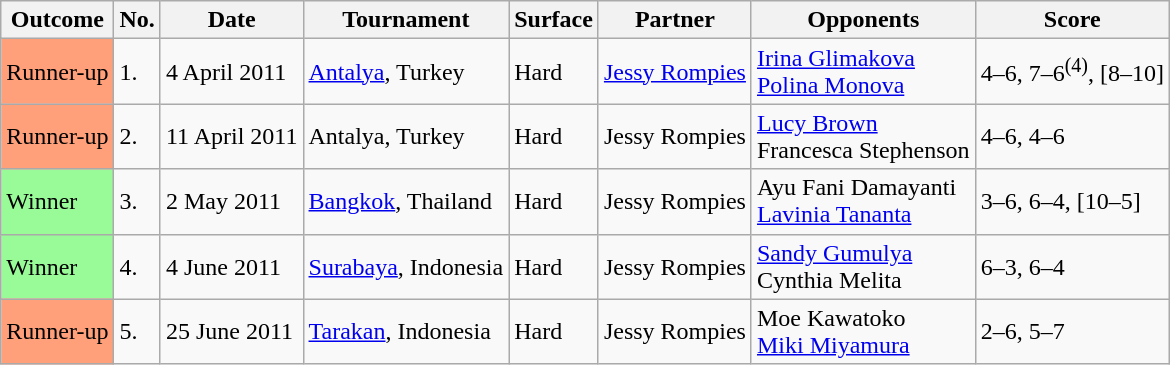<table class="sortable wikitable">
<tr>
<th>Outcome</th>
<th>No.</th>
<th>Date</th>
<th>Tournament</th>
<th>Surface</th>
<th>Partner</th>
<th>Opponents</th>
<th>Score</th>
</tr>
<tr>
<td bgcolor="FFA07A">Runner-up</td>
<td>1.</td>
<td>4 April 2011</td>
<td><a href='#'>Antalya</a>, Turkey</td>
<td>Hard</td>
<td> <a href='#'>Jessy Rompies</a></td>
<td> <a href='#'>Irina Glimakova</a> <br>  <a href='#'>Polina Monova</a></td>
<td>4–6, 7–6<sup>(4)</sup>, [8–10]</td>
</tr>
<tr>
<td bgcolor="FFA07A">Runner-up</td>
<td>2.</td>
<td>11 April 2011</td>
<td>Antalya, Turkey</td>
<td>Hard</td>
<td> Jessy Rompies</td>
<td> <a href='#'>Lucy Brown</a> <br>  Francesca Stephenson</td>
<td>4–6, 4–6</td>
</tr>
<tr>
<td bgcolor="98FB98">Winner</td>
<td>3.</td>
<td>2 May 2011</td>
<td><a href='#'>Bangkok</a>, Thailand</td>
<td>Hard</td>
<td> Jessy Rompies</td>
<td> Ayu Fani Damayanti <br>  <a href='#'>Lavinia Tananta</a></td>
<td>3–6, 6–4, [10–5]</td>
</tr>
<tr>
<td bgcolor="98FB98">Winner</td>
<td>4.</td>
<td>4 June 2011</td>
<td><a href='#'>Surabaya</a>, Indonesia</td>
<td>Hard</td>
<td> Jessy Rompies</td>
<td> <a href='#'>Sandy Gumulya</a> <br>  Cynthia Melita</td>
<td>6–3, 6–4</td>
</tr>
<tr>
<td bgcolor="FFA07A">Runner-up</td>
<td>5.</td>
<td>25 June 2011</td>
<td><a href='#'>Tarakan</a>, Indonesia</td>
<td>Hard</td>
<td> Jessy Rompies</td>
<td> Moe Kawatoko <br>  <a href='#'>Miki Miyamura</a></td>
<td>2–6, 5–7</td>
</tr>
</table>
